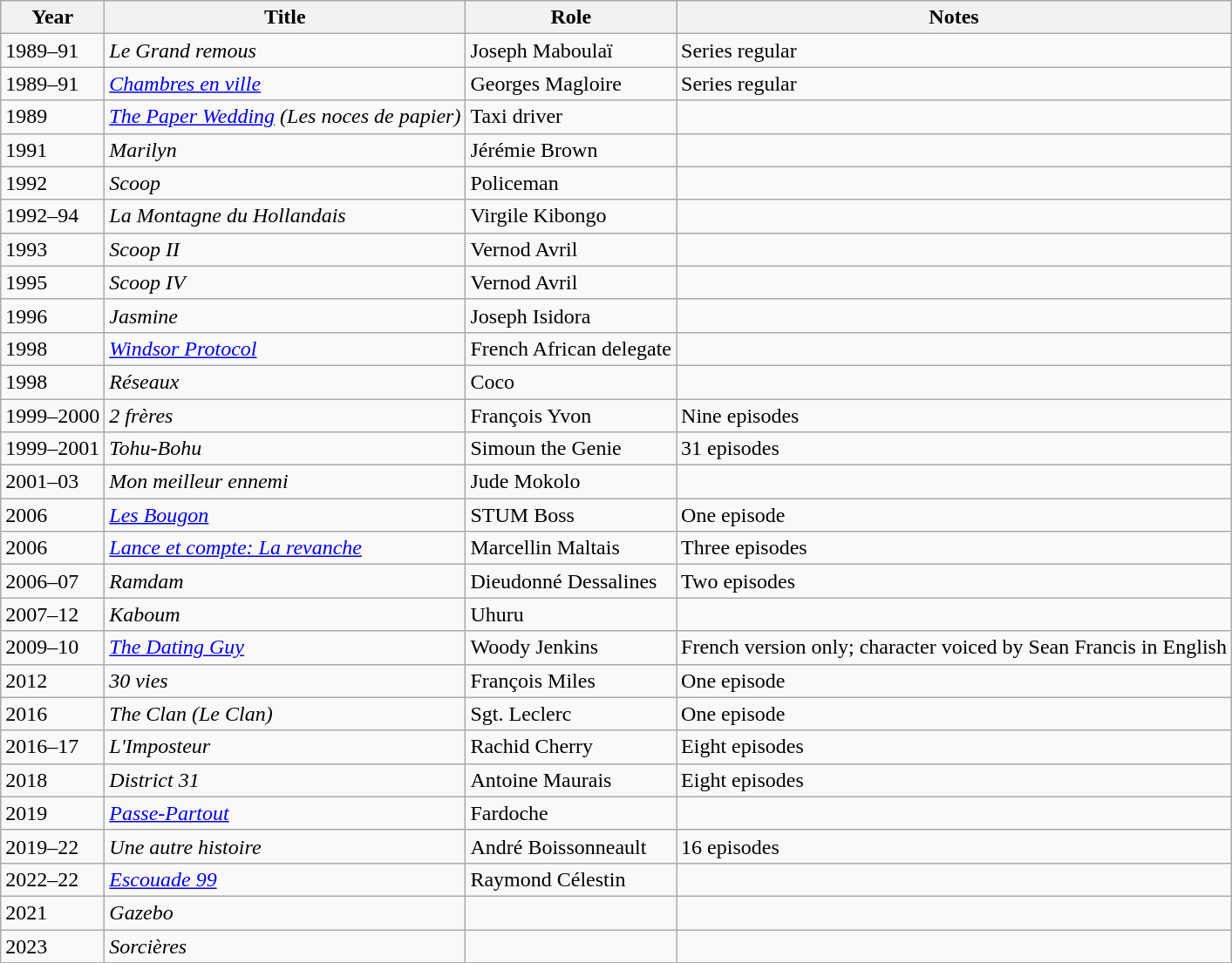<table class="wikitable">
<tr>
<th>Year</th>
<th>Title</th>
<th>Role</th>
<th>Notes</th>
</tr>
<tr>
<td>1989–91</td>
<td><em>Le Grand remous</em></td>
<td>Joseph Maboulaï</td>
<td>Series regular</td>
</tr>
<tr>
<td>1989–91</td>
<td><em><a href='#'>Chambres en ville</a></em></td>
<td>Georges Magloire</td>
<td>Series regular</td>
</tr>
<tr>
<td>1989</td>
<td><em><a href='#'>The Paper Wedding</a> (Les noces de papier)</em></td>
<td>Taxi driver</td>
<td></td>
</tr>
<tr>
<td>1991</td>
<td><em>Marilyn</em></td>
<td>Jérémie Brown</td>
<td></td>
</tr>
<tr>
<td>1992</td>
<td><em>Scoop</em></td>
<td>Policeman</td>
<td></td>
</tr>
<tr>
<td>1992–94</td>
<td><em>La Montagne du Hollandais</em></td>
<td>Virgile Kibongo</td>
<td></td>
</tr>
<tr>
<td>1993</td>
<td><em>Scoop II</em></td>
<td>Vernod Avril</td>
<td></td>
</tr>
<tr>
<td>1995</td>
<td><em>Scoop IV</em></td>
<td>Vernod Avril</td>
<td></td>
</tr>
<tr>
<td>1996</td>
<td><em>Jasmine</em></td>
<td>Joseph Isidora</td>
<td></td>
</tr>
<tr>
<td>1998</td>
<td><em><a href='#'>Windsor Protocol</a></em></td>
<td>French African delegate</td>
<td></td>
</tr>
<tr>
<td>1998</td>
<td><em>Réseaux</em></td>
<td>Coco</td>
<td></td>
</tr>
<tr>
<td>1999–2000</td>
<td><em>2 frères</em></td>
<td>François Yvon</td>
<td>Nine episodes</td>
</tr>
<tr>
<td>1999–2001</td>
<td><em>Tohu-Bohu</em></td>
<td>Simoun the Genie</td>
<td>31 episodes</td>
</tr>
<tr>
<td>2001–03</td>
<td><em>Mon meilleur ennemi</em></td>
<td>Jude Mokolo</td>
<td></td>
</tr>
<tr>
<td>2006</td>
<td><em><a href='#'>Les Bougon</a></em></td>
<td>STUM Boss</td>
<td>One episode</td>
</tr>
<tr>
<td>2006</td>
<td><em><a href='#'>Lance et compte: La revanche</a></em></td>
<td>Marcellin Maltais</td>
<td>Three episodes</td>
</tr>
<tr>
<td>2006–07</td>
<td><em>Ramdam</em></td>
<td>Dieudonné Dessalines</td>
<td>Two episodes</td>
</tr>
<tr>
<td>2007–12</td>
<td><em>Kaboum</em></td>
<td>Uhuru</td>
<td></td>
</tr>
<tr>
<td>2009–10</td>
<td><em><a href='#'>The Dating Guy</a></em></td>
<td>Woody Jenkins</td>
<td>French version only; character voiced by Sean Francis in English</td>
</tr>
<tr>
<td>2012</td>
<td><em>30 vies</em></td>
<td>François Miles</td>
<td>One episode</td>
</tr>
<tr>
<td>2016</td>
<td><em>The Clan (Le Clan)</em></td>
<td>Sgt. Leclerc</td>
<td>One episode</td>
</tr>
<tr>
<td>2016–17</td>
<td><em>L'Imposteur</em></td>
<td>Rachid Cherry</td>
<td>Eight episodes</td>
</tr>
<tr>
<td>2018</td>
<td><em>District 31</em></td>
<td>Antoine Maurais</td>
<td>Eight episodes</td>
</tr>
<tr>
<td>2019</td>
<td><em><a href='#'>Passe-Partout</a></em></td>
<td>Fardoche</td>
<td></td>
</tr>
<tr>
<td>2019–22</td>
<td><em>Une autre histoire</em></td>
<td>André Boissonneault</td>
<td>16 episodes</td>
</tr>
<tr>
<td>2022–22</td>
<td><em><a href='#'>Escouade 99</a></em></td>
<td>Raymond Célestin</td>
<td></td>
</tr>
<tr>
<td>2021</td>
<td><em>Gazebo</em></td>
<td></td>
<td></td>
</tr>
<tr>
<td>2023</td>
<td><em>Sorcières</em></td>
<td></td>
<td></td>
</tr>
</table>
